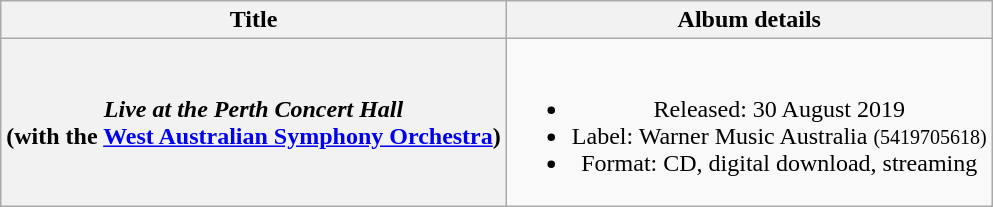<table class="wikitable plainrowheaders" style="text-align:center;">
<tr>
<th>Title</th>
<th>Album details</th>
</tr>
<tr>
<th scope="row"><em>Live at the Perth Concert Hall</em> <br> (with the <a href='#'>West Australian Symphony Orchestra</a>)</th>
<td><br><ul><li>Released: 30 August 2019</li><li>Label: Warner Music Australia <small>(5419705618)</small></li><li>Format: CD, digital download, streaming</li></ul></td>
</tr>
</table>
